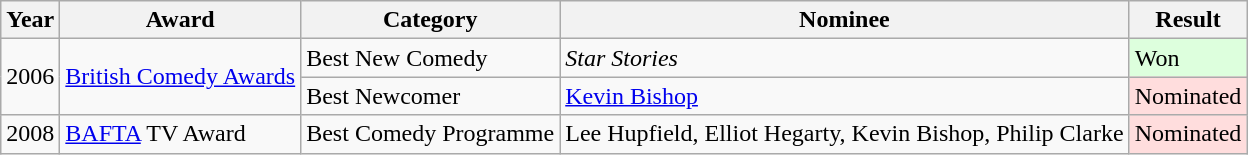<table class="wikitable">
<tr>
<th>Year</th>
<th>Award</th>
<th>Category</th>
<th>Nominee</th>
<th>Result</th>
</tr>
<tr>
<td rowspan="2">2006</td>
<td rowspan="2"><a href='#'>British Comedy Awards</a></td>
<td>Best New Comedy</td>
<td><em>Star Stories</em></td>
<td bgcolor="#ddffdd">Won</td>
</tr>
<tr>
<td>Best Newcomer</td>
<td><a href='#'>Kevin Bishop</a></td>
<td style="background: #ffdddd">Nominated</td>
</tr>
<tr>
<td>2008</td>
<td><a href='#'>BAFTA</a> TV Award</td>
<td>Best Comedy Programme</td>
<td>Lee Hupfield, Elliot Hegarty, Kevin Bishop, Philip Clarke</td>
<td style="background: #ffdddd">Nominated</td>
</tr>
</table>
